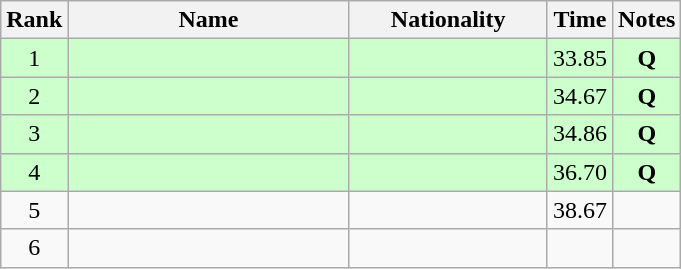<table class="wikitable sortable" style="text-align:center">
<tr>
<th>Rank</th>
<th style="width:180px">Name</th>
<th style="width:125px">Nationality</th>
<th>Time</th>
<th>Notes</th>
</tr>
<tr style="background:#cfc;">
<td>1</td>
<td style="text-align:left;"></td>
<td style="text-align:left;"></td>
<td>33.85</td>
<td><strong>Q</strong></td>
</tr>
<tr style="background:#cfc;">
<td>2</td>
<td style="text-align:left;"></td>
<td style="text-align:left;"></td>
<td>34.67</td>
<td><strong>Q</strong></td>
</tr>
<tr style="background:#cfc;">
<td>3</td>
<td style="text-align:left;"></td>
<td style="text-align:left;"></td>
<td>34.86</td>
<td><strong>Q</strong></td>
</tr>
<tr style="background:#cfc;">
<td>4</td>
<td style="text-align:left;"></td>
<td style="text-align:left;"></td>
<td>36.70</td>
<td><strong>Q</strong></td>
</tr>
<tr>
<td>5</td>
<td style="text-align:left;"></td>
<td style="text-align:left;"></td>
<td>38.67</td>
<td></td>
</tr>
<tr>
<td>6</td>
<td style="text-align:left;"></td>
<td style="text-align:left;"></td>
<td></td>
<td></td>
</tr>
</table>
